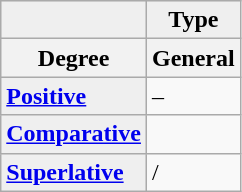<table class="wikitable">
<tr style="background:#dfdfdf;" |>
<th style="background:#efefef;"></th>
<th colspan="1"  style="background:#efefef;">Type</th>
</tr>
<tr>
<th>Degree</th>
<th>General</th>
</tr>
<tr>
<td style="background:#efefef;"><strong><a href='#'>Positive</a></strong></td>
<td>–</td>
</tr>
<tr>
<td style="background:#efefef;"><strong><a href='#'>Comparative</a></strong></td>
<td></td>
</tr>
<tr>
<td style="background:#efefef;"><strong><a href='#'>Superlative</a></strong></td>
<td> / </td>
</tr>
</table>
